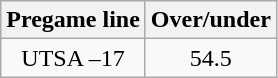<table class="wikitable">
<tr align="center">
<th style=>Pregame line</th>
<th style=>Over/under</th>
</tr>
<tr align="center">
<td>UTSA –17</td>
<td>54.5</td>
</tr>
</table>
